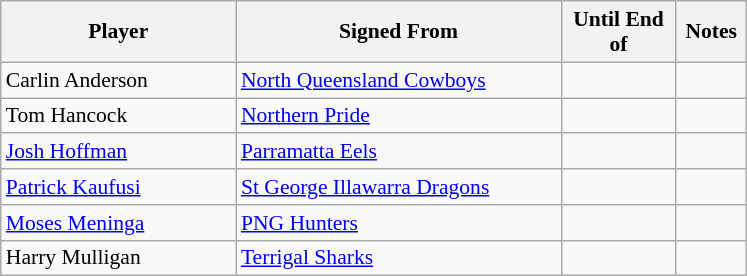<table class="wikitable" style="font-size:90%">
<tr style="background:#efefef;">
<th style="width:150px;">Player</th>
<th style="width:210px;">Signed From</th>
<th style="width:70px;">Until End of</th>
<th style="width:40px;">Notes</th>
</tr>
<tr>
<td>Carlin Anderson</td>
<td> <a href='#'>North Queensland Cowboys</a></td>
<td></td>
<td></td>
</tr>
<tr>
<td>Tom Hancock</td>
<td> <a href='#'>Northern Pride</a></td>
<td></td>
<td></td>
</tr>
<tr>
<td><a href='#'>Josh Hoffman</a></td>
<td> <a href='#'>Parramatta Eels</a></td>
<td></td>
<td></td>
</tr>
<tr>
<td><a href='#'>Patrick Kaufusi</a></td>
<td> <a href='#'>St George Illawarra Dragons</a></td>
<td></td>
<td></td>
</tr>
<tr>
<td><a href='#'>Moses Meninga</a></td>
<td> <a href='#'>PNG Hunters</a></td>
<td></td>
<td></td>
</tr>
<tr>
<td>Harry Mulligan</td>
<td> <a href='#'>Terrigal Sharks</a></td>
<td></td>
<td></td>
</tr>
</table>
